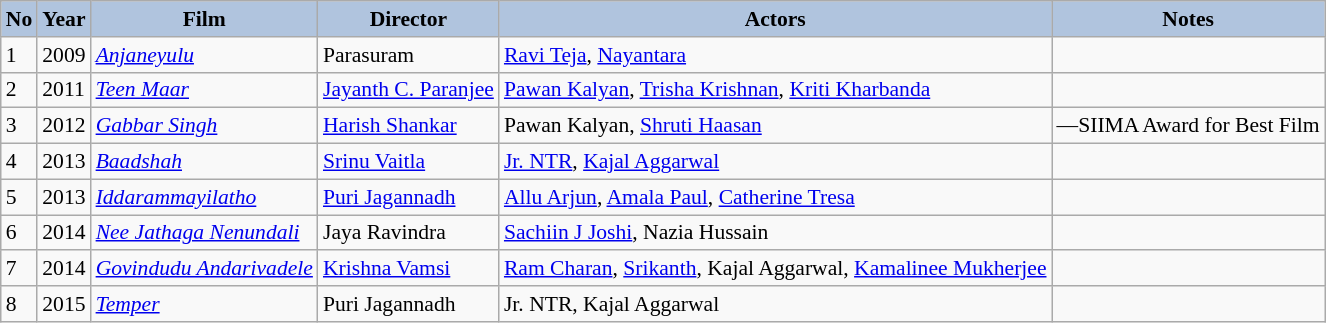<table class="wikitable" style="font-size:90%">
<tr style="text-align:center;">
<th style="text-align:center; background:#b0c4de;">No</th>
<th style="text-align:center; background:#b0c4de;">Year</th>
<th style="text-align:center; background:#b0c4de;">Film</th>
<th style="text-align:center; background:#b0c4de;">Director</th>
<th style="text-align:center; background:#b0c4de;">Actors</th>
<th style="text-align:center; background:#b0c4de;">Notes</th>
</tr>
<tr>
<td>1</td>
<td>2009</td>
<td><em><a href='#'>Anjaneyulu</a></em></td>
<td>Parasuram</td>
<td><a href='#'>Ravi Teja</a>, <a href='#'>Nayantara</a></td>
<td></td>
</tr>
<tr>
<td>2</td>
<td>2011</td>
<td><em><a href='#'>Teen Maar</a></em></td>
<td><a href='#'>Jayanth C. Paranjee</a></td>
<td><a href='#'>Pawan Kalyan</a>, <a href='#'>Trisha Krishnan</a>, <a href='#'>Kriti Kharbanda</a></td>
<td></td>
</tr>
<tr>
<td>3</td>
<td>2012</td>
<td><em><a href='#'>Gabbar Singh</a></em></td>
<td><a href='#'>Harish Shankar</a></td>
<td>Pawan Kalyan, <a href='#'>Shruti Haasan</a></td>
<td>—SIIMA Award for Best Film</td>
</tr>
<tr>
<td>4</td>
<td>2013</td>
<td><em><a href='#'>Baadshah</a></em></td>
<td><a href='#'>Srinu Vaitla</a></td>
<td><a href='#'>Jr. NTR</a>, <a href='#'>Kajal Aggarwal</a></td>
<td></td>
</tr>
<tr>
<td>5</td>
<td>2013</td>
<td><em><a href='#'>Iddarammayilatho</a></em></td>
<td><a href='#'>Puri Jagannadh</a></td>
<td><a href='#'>Allu Arjun</a>, <a href='#'>Amala Paul</a>, <a href='#'>Catherine Tresa</a></td>
<td></td>
</tr>
<tr>
<td>6</td>
<td>2014</td>
<td><em><a href='#'>Nee Jathaga Nenundali</a></em></td>
<td>Jaya Ravindra</td>
<td><a href='#'>Sachiin J Joshi</a>, Nazia Hussain</td>
<td></td>
</tr>
<tr>
<td>7</td>
<td>2014</td>
<td><em><a href='#'>Govindudu Andarivadele</a></em></td>
<td><a href='#'>Krishna Vamsi</a></td>
<td><a href='#'>Ram Charan</a>, <a href='#'>Srikanth</a>, Kajal Aggarwal, <a href='#'>Kamalinee Mukherjee</a></td>
<td></td>
</tr>
<tr>
<td>8</td>
<td>2015</td>
<td><em><a href='#'>Temper</a></em></td>
<td>Puri Jagannadh</td>
<td>Jr. NTR, Kajal Aggarwal</td>
<td></td>
</tr>
</table>
